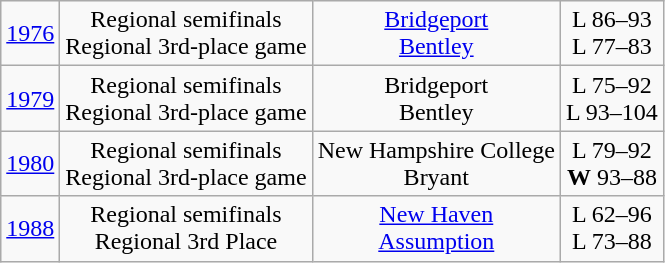<table class="wikitable">
<tr align="center">
<td><a href='#'>1976</a></td>
<td>Regional semifinals<br>Regional 3rd-place game</td>
<td><a href='#'>Bridgeport</a><br><a href='#'>Bentley</a></td>
<td>L 86–93<br>L 77–83</td>
</tr>
<tr align="center">
<td><a href='#'>1979</a></td>
<td>Regional semifinals<br>Regional 3rd-place game</td>
<td>Bridgeport<br>Bentley</td>
<td>L 75–92<br>L 93–104</td>
</tr>
<tr align="center">
<td><a href='#'>1980</a></td>
<td>Regional semifinals<br>Regional 3rd-place game</td>
<td>New Hampshire College<br>Bryant</td>
<td>L 79–92<br><strong>W</strong> 93–88</td>
</tr>
<tr align="center">
<td><a href='#'>1988</a></td>
<td>Regional semifinals<br>Regional 3rd Place</td>
<td><a href='#'>New Haven</a><br><a href='#'>Assumption</a></td>
<td>L 62–96<br>L 73–88</td>
</tr>
</table>
